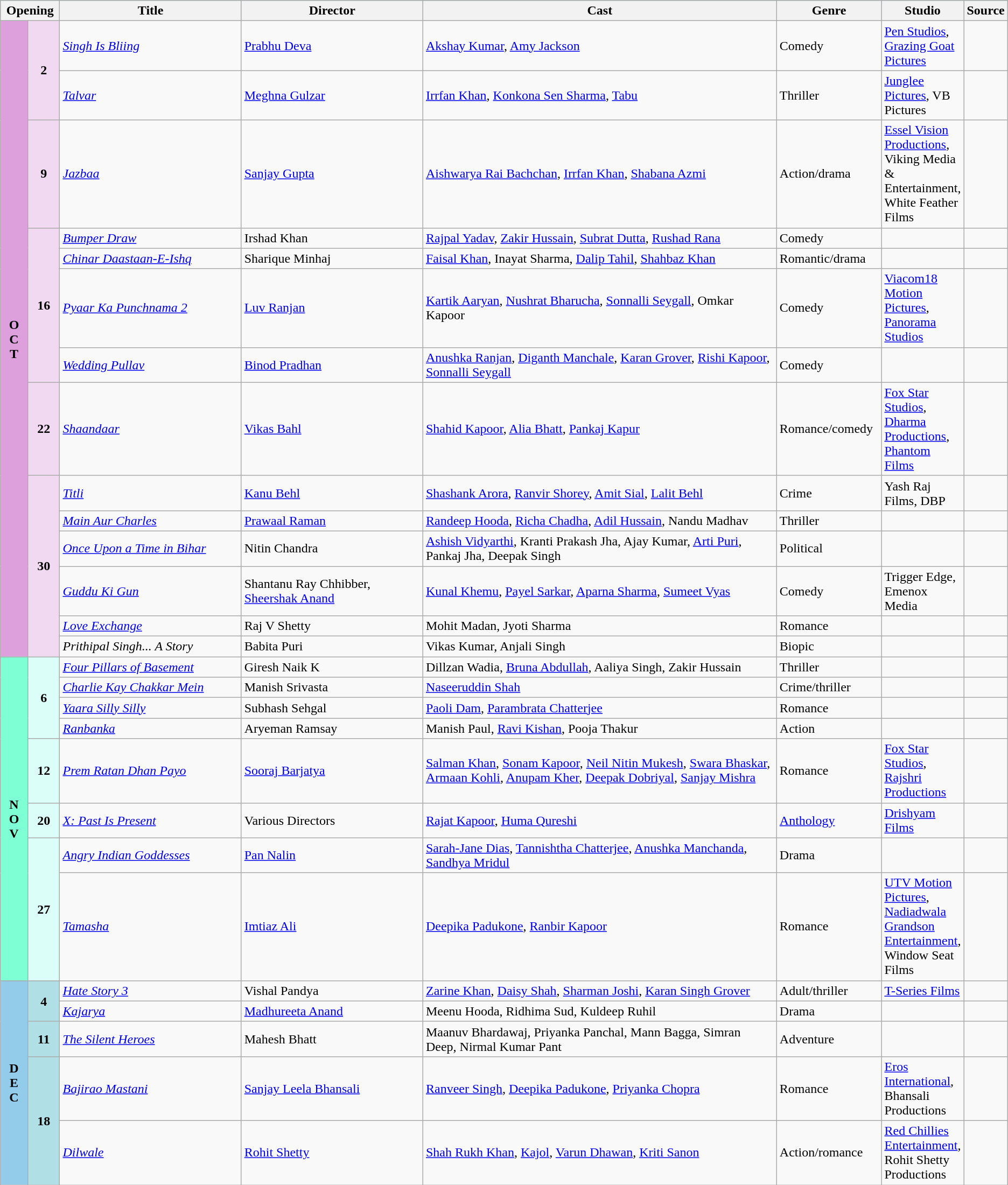<table class="wikitable">
<tr style="background:#b0e0e6; text-align:center;">
<th colspan="2" style="width:6%;"><strong>Opening</strong></th>
<th style="width:20%;"><strong>Title</strong></th>
<th style="width:20%;"><strong>Director</strong></th>
<th style="width:40%;"><strong>Cast</strong></th>
<th style="width:10.5%;"><strong>Genre</strong></th>
<th>Studio</th>
<th>Source</th>
</tr>
<tr October>
<td rowspan="14" style="text-align:center; background:plum; textcolor:#000;"><strong>O<br>C<br>T</strong></td>
<td rowspan="2" style="text-align:center;background:#f1daf1;"><strong>2</strong></td>
<td><em><a href='#'>Singh Is Bliing</a></em></td>
<td><a href='#'>Prabhu Deva</a></td>
<td><a href='#'>Akshay Kumar</a>, <a href='#'>Amy Jackson</a></td>
<td>Comedy</td>
<td><a href='#'>Pen Studios</a>, <a href='#'>Grazing Goat Pictures</a></td>
<td></td>
</tr>
<tr>
<td><em><a href='#'>Talvar</a></em></td>
<td><a href='#'>Meghna Gulzar</a></td>
<td><a href='#'>Irrfan Khan</a>, <a href='#'>Konkona Sen Sharma</a>, <a href='#'>Tabu</a></td>
<td>Thriller</td>
<td><a href='#'>Junglee Pictures</a>, VB Pictures</td>
<td></td>
</tr>
<tr>
<td rowspan="1" style="text-align:center;background:#f1daf1;"><strong>9</strong></td>
<td><em><a href='#'>Jazbaa</a></em></td>
<td><a href='#'>Sanjay Gupta</a></td>
<td><a href='#'>Aishwarya Rai Bachchan</a>, <a href='#'>Irrfan Khan</a>, <a href='#'>Shabana Azmi</a></td>
<td>Action/drama</td>
<td><a href='#'>Essel Vision Productions</a>, Viking Media & Entertainment, White Feather Films</td>
<td></td>
</tr>
<tr>
<td rowspan="4" style="text-align:center;background:#f1daf1;"><strong>16</strong></td>
<td><em><a href='#'>Bumper Draw</a></em></td>
<td>Irshad Khan</td>
<td><a href='#'>Rajpal Yadav</a>, <a href='#'>Zakir Hussain</a>, <a href='#'>Subrat Dutta</a>, <a href='#'>Rushad Rana</a></td>
<td>Comedy</td>
<td></td>
<td></td>
</tr>
<tr>
<td><em><a href='#'>Chinar Daastaan-E-Ishq</a></em></td>
<td>Sharique Minhaj</td>
<td><a href='#'>Faisal Khan</a>, Inayat Sharma, <a href='#'>Dalip Tahil</a>, <a href='#'>Shahbaz Khan</a></td>
<td>Romantic/drama</td>
<td></td>
<td></td>
</tr>
<tr>
<td><em><a href='#'>Pyaar Ka Punchnama 2</a></em></td>
<td><a href='#'>Luv Ranjan</a></td>
<td><a href='#'>Kartik Aaryan</a>, <a href='#'>Nushrat Bharucha</a>, <a href='#'>Sonnalli Seygall</a>, Omkar Kapoor</td>
<td>Comedy</td>
<td><a href='#'>Viacom18 Motion Pictures</a>, <a href='#'>Panorama Studios</a></td>
<td></td>
</tr>
<tr>
<td><em><a href='#'>Wedding Pullav</a></em></td>
<td><a href='#'>Binod Pradhan</a></td>
<td><a href='#'>Anushka Ranjan</a>, <a href='#'>Diganth Manchale</a>, <a href='#'>Karan Grover</a>, <a href='#'>Rishi Kapoor</a>, <a href='#'>Sonnalli Seygall</a></td>
<td>Comedy</td>
<td></td>
<td></td>
</tr>
<tr>
<td rowspan="1" style="text-align:center;background:#f1daf1;"><strong>22</strong></td>
<td><em><a href='#'>Shaandaar</a></em></td>
<td><a href='#'>Vikas Bahl</a></td>
<td><a href='#'>Shahid Kapoor</a>, <a href='#'>Alia Bhatt</a>, <a href='#'>Pankaj Kapur</a></td>
<td>Romance/comedy</td>
<td><a href='#'>Fox Star Studios</a>, <a href='#'>Dharma Productions</a>, <a href='#'>Phantom Films</a></td>
<td></td>
</tr>
<tr>
<td rowspan="6" style="text-align:center;background:#f1daf1;"><strong>30</strong></td>
<td><em><a href='#'>Titli</a></em></td>
<td><a href='#'>Kanu Behl</a></td>
<td><a href='#'>Shashank Arora</a>, <a href='#'>Ranvir Shorey</a>, <a href='#'>Amit Sial</a>, <a href='#'>Lalit Behl</a></td>
<td>Crime</td>
<td>Yash Raj Films, DBP</td>
<td></td>
</tr>
<tr>
<td><em><a href='#'>Main Aur Charles</a></em></td>
<td><a href='#'>Prawaal Raman</a></td>
<td><a href='#'>Randeep Hooda</a>, <a href='#'>Richa Chadha</a>, <a href='#'>Adil Hussain</a>, Nandu Madhav</td>
<td>Thriller</td>
<td></td>
<td></td>
</tr>
<tr>
<td><em><a href='#'>Once Upon a Time in Bihar</a></em></td>
<td>Nitin Chandra</td>
<td><a href='#'>Ashish Vidyarthi</a>, Kranti Prakash Jha, Ajay Kumar, <a href='#'>Arti Puri</a>, Pankaj Jha, Deepak Singh</td>
<td>Political</td>
<td></td>
<td></td>
</tr>
<tr>
<td><em><a href='#'>Guddu Ki Gun</a></em></td>
<td>Shantanu Ray Chhibber, <a href='#'>Sheershak Anand</a></td>
<td><a href='#'>Kunal Khemu</a>, <a href='#'>Payel Sarkar</a>, <a href='#'>Aparna Sharma</a>, <a href='#'>Sumeet Vyas</a></td>
<td>Comedy</td>
<td>Trigger Edge, Emenox Media</td>
<td></td>
</tr>
<tr>
<td><em><a href='#'>Love Exchange</a></em></td>
<td>Raj V Shetty</td>
<td>Mohit Madan, Jyoti Sharma</td>
<td>Romance</td>
<td></td>
<td></td>
</tr>
<tr>
<td><em>Prithipal Singh... A Story</em></td>
<td>Babita Puri</td>
<td>Vikas Kumar, Anjali Singh</td>
<td>Biopic</td>
<td></td>
<td></td>
</tr>
<tr November>
<td rowspan="8" style="text-align:center; background:#7FFFD4; textcolor:#000;"><strong>N<br>O<br>V</strong></td>
<td rowspan="4" style="text-align:center;background:#DBFFF8;"><strong>6</strong></td>
<td><em><a href='#'>Four Pillars of Basement</a></em></td>
<td>Giresh Naik K</td>
<td>Dillzan Wadia, <a href='#'>Bruna Abdullah</a>, Aaliya Singh, Zakir Hussain</td>
<td>Thriller</td>
<td></td>
<td></td>
</tr>
<tr>
<td><em><a href='#'>Charlie Kay Chakkar Mein</a></em></td>
<td>Manish Srivasta</td>
<td><a href='#'>Naseeruddin Shah</a></td>
<td>Crime/thriller</td>
<td></td>
<td></td>
</tr>
<tr>
<td><em><a href='#'>Yaara Silly Silly</a></em></td>
<td>Subhash Sehgal</td>
<td><a href='#'>Paoli Dam</a>, <a href='#'>Parambrata Chatterjee</a></td>
<td>Romance</td>
<td></td>
<td></td>
</tr>
<tr>
<td><em><a href='#'>Ranbanka</a></em></td>
<td>Aryeman Ramsay</td>
<td>Manish Paul, <a href='#'>Ravi Kishan</a>, Pooja Thakur</td>
<td>Action</td>
<td></td>
<td></td>
</tr>
<tr>
<td rowspan="1" style="text-align:center;background:#DBFFF8;"><strong>12</strong></td>
<td><em><a href='#'>Prem Ratan Dhan Payo</a></em></td>
<td><a href='#'>Sooraj Barjatya</a></td>
<td><a href='#'>Salman Khan</a>, <a href='#'>Sonam Kapoor</a>, <a href='#'>Neil Nitin Mukesh</a>, <a href='#'>Swara Bhaskar</a>, <a href='#'>Armaan Kohli</a>, <a href='#'>Anupam Kher</a>, <a href='#'>Deepak Dobriyal</a>, <a href='#'>Sanjay Mishra</a></td>
<td>Romance</td>
<td><a href='#'>Fox Star Studios</a>, <a href='#'>Rajshri Productions</a></td>
<td></td>
</tr>
<tr>
<td rowspan="1" style="text-align:center;background:#DBFFF8;"><strong>20</strong></td>
<td><em><a href='#'>X: Past Is Present</a></em></td>
<td>Various Directors</td>
<td><a href='#'>Rajat Kapoor</a>, <a href='#'>Huma Qureshi</a></td>
<td><a href='#'>Anthology</a></td>
<td><a href='#'>Drishyam Films</a></td>
<td></td>
</tr>
<tr>
<td rowspan="2" style="text-align:center;background:#DBFFF8;"><strong>27</strong></td>
<td><em><a href='#'>Angry Indian Goddesses</a></em></td>
<td><a href='#'>Pan Nalin</a></td>
<td><a href='#'>Sarah-Jane Dias</a>, <a href='#'>Tannishtha Chatterjee</a>, <a href='#'>Anushka Manchanda</a>, <a href='#'>Sandhya Mridul</a></td>
<td>Drama</td>
<td></td>
<td></td>
</tr>
<tr>
<td><em><a href='#'>Tamasha</a></em></td>
<td><a href='#'>Imtiaz Ali</a></td>
<td><a href='#'>Deepika Padukone</a>, <a href='#'>Ranbir Kapoor</a></td>
<td>Romance</td>
<td><a href='#'>UTV Motion Pictures</a>, <a href='#'>Nadiadwala Grandson Entertainment</a>, Window Seat Films</td>
<td></td>
</tr>
<tr December>
<td rowspan="5" style="text-align:center; background:#93CCEA; textcolor:#000;"><strong>D<br>E<br>C</strong></td>
<td rowspan="2" style="text-align:center;background:#B0E0E6;"><strong>4</strong></td>
<td><em><a href='#'>Hate Story 3</a></em></td>
<td>Vishal Pandya</td>
<td><a href='#'>Zarine Khan</a>, <a href='#'>Daisy Shah</a>, <a href='#'>Sharman Joshi</a>, <a href='#'>Karan Singh Grover</a></td>
<td>Adult/thriller</td>
<td><a href='#'>T-Series Films</a></td>
<td></td>
</tr>
<tr>
<td><em><a href='#'>Kajarya</a></em></td>
<td><a href='#'>Madhureeta Anand</a></td>
<td>Meenu Hooda, Ridhima Sud, Kuldeep Ruhil</td>
<td>Drama</td>
<td></td>
<td></td>
</tr>
<tr>
<td rowspan="1" style="text-align:center;background:#B0E0E6;"><strong>11</strong></td>
<td><em><a href='#'>The Silent Heroes</a></em></td>
<td>Mahesh Bhatt</td>
<td>Maanuv Bhardawaj, Priyanka Panchal, Mann Bagga, Simran Deep, Nirmal Kumar Pant</td>
<td>Adventure</td>
<td></td>
<td></td>
</tr>
<tr>
<td rowspan="2" style="text-align:center;background:#B0E0E6;"><strong>18</strong></td>
<td><em><a href='#'>Bajirao Mastani</a></em></td>
<td><a href='#'>Sanjay Leela Bhansali</a></td>
<td><a href='#'>Ranveer Singh</a>, <a href='#'>Deepika Padukone</a>, <a href='#'>Priyanka Chopra</a></td>
<td>Romance</td>
<td><a href='#'>Eros International</a>, Bhansali Productions</td>
<td></td>
</tr>
<tr>
<td><em><a href='#'>Dilwale</a></em></td>
<td><a href='#'>Rohit Shetty</a></td>
<td><a href='#'>Shah Rukh Khan</a>, <a href='#'>Kajol</a>, <a href='#'>Varun Dhawan</a>, <a href='#'>Kriti Sanon</a></td>
<td>Action/romance</td>
<td><a href='#'>Red Chillies Entertainment</a>, Rohit Shetty Productions</td>
<td></td>
</tr>
</table>
